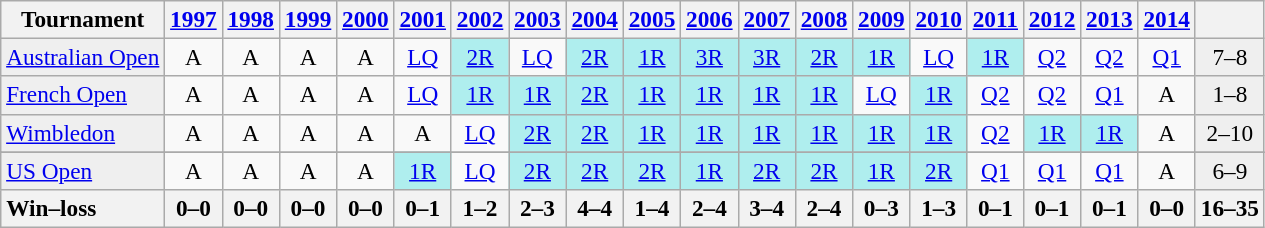<table class="wikitable" style="font-size:97%">
<tr>
<th>Tournament</th>
<th><a href='#'>1997</a></th>
<th><a href='#'>1998</a></th>
<th><a href='#'>1999</a></th>
<th><a href='#'>2000</a></th>
<th><a href='#'>2001</a></th>
<th><a href='#'>2002</a></th>
<th><a href='#'>2003</a></th>
<th><a href='#'>2004</a></th>
<th><a href='#'>2005</a></th>
<th><a href='#'>2006</a></th>
<th><a href='#'>2007</a></th>
<th><a href='#'>2008</a></th>
<th><a href='#'>2009</a></th>
<th><a href='#'>2010</a></th>
<th><a href='#'>2011</a></th>
<th><a href='#'>2012</a></th>
<th><a href='#'>2013</a></th>
<th><a href='#'>2014</a></th>
<th></th>
</tr>
<tr>
<td style="background:#EFEFEF;"><a href='#'>Australian Open</a></td>
<td align="center">A</td>
<td align="center">A</td>
<td align="center">A</td>
<td align="center">A</td>
<td align="center"><a href='#'>LQ</a></td>
<td align="center" style="background:#afeeee;"><a href='#'>2R</a></td>
<td align="center"><a href='#'>LQ</a></td>
<td align="center" style="background:#afeeee;"><a href='#'>2R</a></td>
<td align="center" style="background:#afeeee;"><a href='#'>1R</a></td>
<td align="center" style="background:#afeeee;"><a href='#'>3R</a></td>
<td align="center" style="background:#afeeee;"><a href='#'>3R</a></td>
<td align="center" style="background:#afeeee;"><a href='#'>2R</a></td>
<td align="center" style="background:#afeeee;"><a href='#'>1R</a></td>
<td align="center"><a href='#'>LQ</a></td>
<td align="center" style="background:#afeeee;"><a href='#'>1R</a></td>
<td align="center"><a href='#'>Q2</a></td>
<td align="center"><a href='#'>Q2</a></td>
<td align="center"><a href='#'>Q1</a></td>
<td align="center" style="background:#EFEFEF;">7–8</td>
</tr>
<tr>
<td style="background:#EFEFEF;"><a href='#'>French Open</a></td>
<td align="center">A</td>
<td align="center">A</td>
<td align="center">A</td>
<td align="center">A</td>
<td align="center"><a href='#'>LQ</a></td>
<td align="center" style="background:#afeeee;"><a href='#'>1R</a></td>
<td align="center" style="background:#afeeee;"><a href='#'>1R</a></td>
<td align="center" style="background:#afeeee;"><a href='#'>2R</a></td>
<td align="center" style="background:#afeeee;"><a href='#'>1R</a></td>
<td align="center" style="background:#afeeee;"><a href='#'>1R</a></td>
<td align="center" style="background:#afeeee;"><a href='#'>1R</a></td>
<td align="center" style="background:#afeeee;"><a href='#'>1R</a></td>
<td align="center"><a href='#'>LQ</a></td>
<td align="center" style="background:#afeeee;"><a href='#'>1R</a></td>
<td align="center"><a href='#'>Q2</a></td>
<td align="center"><a href='#'>Q2</a></td>
<td align="center"><a href='#'>Q1</a></td>
<td align="center">A</td>
<td align="center" style="background:#EFEFEF;">1–8</td>
</tr>
<tr>
<td style="background:#EFEFEF;"><a href='#'>Wimbledon</a></td>
<td align="center">A</td>
<td align="center">A</td>
<td align="center">A</td>
<td align="center">A</td>
<td align="center">A</td>
<td align="center"><a href='#'>LQ</a></td>
<td align="center" style="background:#afeeee;"><a href='#'>2R</a></td>
<td align="center" style="background:#afeeee;"><a href='#'>2R</a></td>
<td align="center" style="background:#afeeee;"><a href='#'>1R</a></td>
<td align="center" style="background:#afeeee;"><a href='#'>1R</a></td>
<td align="center" style="background:#afeeee;"><a href='#'>1R</a></td>
<td align="center" style="background:#afeeee;"><a href='#'>1R</a></td>
<td align="center" style="background:#afeeee;"><a href='#'>1R</a></td>
<td align="center" style="background:#afeeee;"><a href='#'>1R</a></td>
<td align="center"><a href='#'>Q2</a></td>
<td align="center" style="background:#afeeee;"><a href='#'>1R</a></td>
<td align="center" style="background:#afeeee;"><a href='#'>1R</a></td>
<td align="center">A</td>
<td align="center" style="background:#EFEFEF;">2–10</td>
</tr>
<tr>
</tr>
<tr>
<td style="background:#EFEFEF;"><a href='#'>US Open</a></td>
<td align="center">A</td>
<td align="center">A</td>
<td align="center">A</td>
<td align="center">A</td>
<td align="center" style="background:#afeeee;"><a href='#'>1R</a></td>
<td align="center"><a href='#'>LQ</a></td>
<td align="center" style="background:#afeeee;"><a href='#'>2R</a></td>
<td align="center" style="background:#afeeee;"><a href='#'>2R</a></td>
<td align="center" style="background:#afeeee;"><a href='#'>2R</a></td>
<td align="center" style="background:#afeeee;"><a href='#'>1R</a></td>
<td align="center" style="background:#afeeee;"><a href='#'>2R</a></td>
<td align="center" style="background:#afeeee;"><a href='#'>2R</a></td>
<td align="center" style="background:#afeeee;"><a href='#'>1R</a></td>
<td align="center" style="background:#afeeee;"><a href='#'>2R</a></td>
<td align="center"><a href='#'>Q1</a></td>
<td align="center"><a href='#'>Q1</a></td>
<td align="center"><a href='#'>Q1</a></td>
<td align="center">A</td>
<td align="center" style="background:#EFEFEF;">6–9</td>
</tr>
<tr>
<th style=text-align:left>Win–loss</th>
<th>0–0</th>
<th>0–0</th>
<th>0–0</th>
<th>0–0</th>
<th>0–1</th>
<th>1–2</th>
<th>2–3</th>
<th>4–4</th>
<th>1–4</th>
<th>2–4</th>
<th>3–4</th>
<th>2–4</th>
<th>0–3</th>
<th>1–3</th>
<th>0–1</th>
<th>0–1</th>
<th>0–1</th>
<th>0–0</th>
<th>16–35</th>
</tr>
</table>
